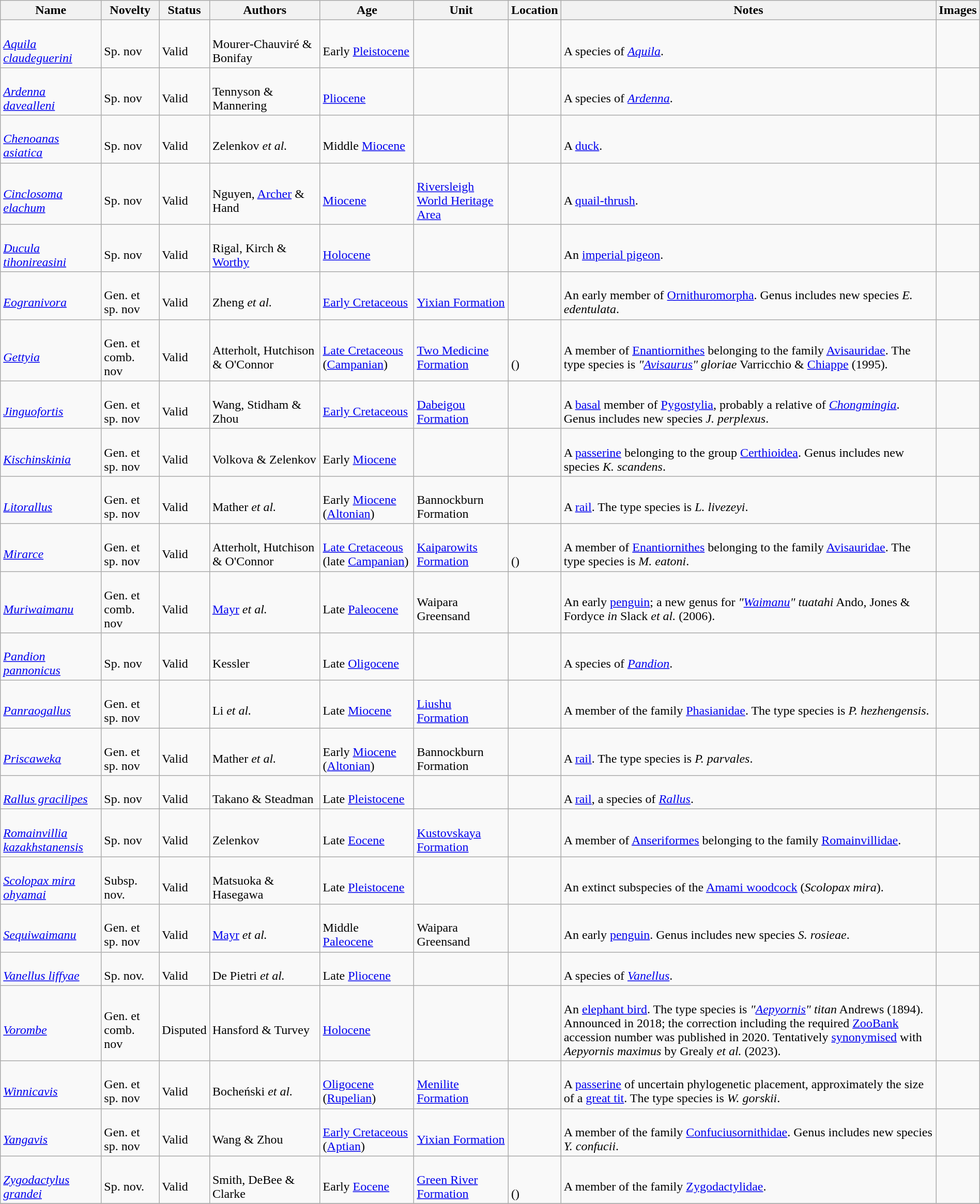<table class="wikitable sortable" align="center" width="100%">
<tr>
<th>Name</th>
<th>Novelty</th>
<th>Status</th>
<th>Authors</th>
<th>Age</th>
<th>Unit</th>
<th>Location</th>
<th>Notes</th>
<th>Images</th>
</tr>
<tr>
<td><br><em><a href='#'>Aquila claudeguerini</a></em></td>
<td><br>Sp. nov</td>
<td><br>Valid</td>
<td><br>Mourer‑Chauviré & Bonifay</td>
<td><br>Early <a href='#'>Pleistocene</a></td>
<td></td>
<td><br></td>
<td><br>A species of <em><a href='#'>Aquila</a></em>.</td>
<td></td>
</tr>
<tr>
<td><br><em><a href='#'>Ardenna davealleni</a></em></td>
<td><br>Sp. nov</td>
<td><br>Valid</td>
<td><br>Tennyson & Mannering</td>
<td><br><a href='#'>Pliocene</a></td>
<td></td>
<td><br></td>
<td><br>A species of <em><a href='#'>Ardenna</a></em>.</td>
<td></td>
</tr>
<tr>
<td><br><em><a href='#'>Chenoanas asiatica</a></em></td>
<td><br>Sp. nov</td>
<td><br>Valid</td>
<td><br>Zelenkov <em>et al.</em></td>
<td><br>Middle <a href='#'>Miocene</a></td>
<td></td>
<td><br><br>
</td>
<td><br>A <a href='#'>duck</a>.</td>
<td></td>
</tr>
<tr>
<td><br><em><a href='#'>Cinclosoma elachum</a></em></td>
<td><br>Sp. nov</td>
<td><br>Valid</td>
<td><br>Nguyen, <a href='#'>Archer</a> & Hand</td>
<td><br><a href='#'>Miocene</a></td>
<td><br><a href='#'>Riversleigh World Heritage Area</a></td>
<td><br></td>
<td><br>A <a href='#'>quail-thrush</a>.</td>
<td></td>
</tr>
<tr>
<td><br><em><a href='#'>Ducula tihonireasini</a></em></td>
<td><br>Sp. nov</td>
<td><br>Valid</td>
<td><br>Rigal, Kirch & <a href='#'>Worthy</a></td>
<td><br><a href='#'>Holocene</a></td>
<td></td>
<td><br></td>
<td><br>An <a href='#'>imperial pigeon</a>.</td>
<td></td>
</tr>
<tr>
<td><br><em><a href='#'>Eogranivora</a></em></td>
<td><br>Gen. et sp. nov</td>
<td><br>Valid</td>
<td><br>Zheng <em>et al.</em></td>
<td><br><a href='#'>Early Cretaceous</a></td>
<td><br><a href='#'>Yixian Formation</a></td>
<td><br></td>
<td><br>An early member of <a href='#'>Ornithuromorpha</a>. Genus includes new species <em>E. edentulata</em>.</td>
<td></td>
</tr>
<tr>
<td><br><em><a href='#'>Gettyia</a></em></td>
<td><br>Gen. et comb. nov</td>
<td><br>Valid</td>
<td><br>Atterholt, Hutchison & O'Connor</td>
<td><br><a href='#'>Late Cretaceous</a> (<a href='#'>Campanian</a>)</td>
<td><br><a href='#'>Two Medicine Formation</a></td>
<td><br><br>()</td>
<td><br>A member of <a href='#'>Enantiornithes</a> belonging to the family <a href='#'>Avisauridae</a>. The type species is <em>"<a href='#'>Avisaurus</a>" gloriae</em> Varricchio & <a href='#'>Chiappe</a> (1995).</td>
<td></td>
</tr>
<tr>
<td><br><em><a href='#'>Jinguofortis</a></em></td>
<td><br>Gen. et sp. nov</td>
<td><br>Valid</td>
<td><br>Wang, Stidham & Zhou</td>
<td><br><a href='#'>Early Cretaceous</a></td>
<td><br><a href='#'>Dabeigou Formation</a></td>
<td><br></td>
<td><br>A <a href='#'>basal</a> member of <a href='#'>Pygostylia</a>, probably a relative of <em><a href='#'>Chongmingia</a></em>. Genus includes new species <em>J. perplexus</em>.</td>
<td></td>
</tr>
<tr>
<td><br><em><a href='#'>Kischinskinia</a></em></td>
<td><br>Gen. et sp. nov</td>
<td><br>Valid</td>
<td><br>Volkova & Zelenkov</td>
<td><br>Early <a href='#'>Miocene</a></td>
<td></td>
<td><br></td>
<td><br>A <a href='#'>passerine</a> belonging to the group <a href='#'>Certhioidea</a>. Genus includes new species <em>K. scandens</em>.</td>
<td></td>
</tr>
<tr>
<td><br><em><a href='#'>Litorallus</a></em></td>
<td><br>Gen. et sp. nov</td>
<td><br>Valid</td>
<td><br>Mather <em>et al.</em></td>
<td><br>Early <a href='#'>Miocene</a> (<a href='#'>Altonian</a>)</td>
<td><br>Bannockburn Formation</td>
<td><br></td>
<td><br>A <a href='#'>rail</a>. The type species is <em>L. livezeyi</em>.</td>
<td></td>
</tr>
<tr>
<td><br><em><a href='#'>Mirarce</a></em></td>
<td><br>Gen. et sp. nov</td>
<td><br>Valid</td>
<td><br>Atterholt, Hutchison & O'Connor</td>
<td><br><a href='#'>Late Cretaceous</a> (late <a href='#'>Campanian</a>)</td>
<td><br><a href='#'>Kaiparowits Formation</a></td>
<td><br><br>()</td>
<td><br>A member of <a href='#'>Enantiornithes</a> belonging to the family <a href='#'>Avisauridae</a>. The type species is <em>M. eatoni</em>.</td>
<td></td>
</tr>
<tr>
<td><br><em><a href='#'>Muriwaimanu</a></em></td>
<td><br>Gen. et comb. nov</td>
<td><br>Valid</td>
<td><br><a href='#'>Mayr</a> <em>et al.</em></td>
<td><br>Late <a href='#'>Paleocene</a></td>
<td><br>Waipara Greensand</td>
<td><br></td>
<td><br>An early <a href='#'>penguin</a>; a new genus for <em>"<a href='#'>Waimanu</a>" tuatahi</em> Ando, Jones & Fordyce <em>in</em> Slack <em>et al.</em> (2006).</td>
<td></td>
</tr>
<tr>
<td><br><em><a href='#'>Pandion pannonicus</a></em></td>
<td><br>Sp. nov</td>
<td><br>Valid</td>
<td><br>Kessler</td>
<td><br>Late <a href='#'>Oligocene</a></td>
<td></td>
<td><br></td>
<td><br>A species of <em><a href='#'>Pandion</a></em>.</td>
<td></td>
</tr>
<tr>
<td><br><em><a href='#'>Panraogallus</a></em></td>
<td><br>Gen. et sp. nov</td>
<td></td>
<td><br>Li <em>et al.</em></td>
<td><br>Late <a href='#'>Miocene</a></td>
<td><br><a href='#'>Liushu Formation</a></td>
<td><br></td>
<td><br>A member of the family <a href='#'>Phasianidae</a>. The type species is <em>P. hezhengensis</em>.</td>
<td></td>
</tr>
<tr>
<td><br><em><a href='#'>Priscaweka</a></em></td>
<td><br>Gen. et sp. nov</td>
<td><br>Valid</td>
<td><br>Mather <em>et al.</em></td>
<td><br>Early <a href='#'>Miocene</a> (<a href='#'>Altonian</a>)</td>
<td><br>Bannockburn Formation</td>
<td><br></td>
<td><br>A <a href='#'>rail</a>. The type species is <em>P. parvales</em>.</td>
<td></td>
</tr>
<tr>
<td><br><em><a href='#'>Rallus gracilipes</a></em></td>
<td><br>Sp. nov</td>
<td><br>Valid</td>
<td><br>Takano & Steadman</td>
<td><br>Late <a href='#'>Pleistocene</a></td>
<td></td>
<td><br></td>
<td><br>A <a href='#'>rail</a>, a species of <em><a href='#'>Rallus</a></em>.</td>
<td></td>
</tr>
<tr>
<td><br><em><a href='#'>Romainvillia kazakhstanensis</a></em></td>
<td><br>Sp. nov</td>
<td><br>Valid</td>
<td><br>Zelenkov</td>
<td><br>Late <a href='#'>Eocene</a></td>
<td><br><a href='#'>Kustovskaya Formation</a></td>
<td><br></td>
<td><br>A member of <a href='#'>Anseriformes</a> belonging to the family <a href='#'>Romainvillidae</a>.</td>
<td></td>
</tr>
<tr>
<td><br><em><a href='#'>Scolopax mira ohyamai</a></em></td>
<td><br>Subsp. nov.</td>
<td><br>Valid</td>
<td><br>Matsuoka & Hasegawa</td>
<td><br>Late <a href='#'>Pleistocene</a></td>
<td></td>
<td><br></td>
<td><br>An extinct subspecies of the <a href='#'>Amami woodcock</a> (<em>Scolopax mira</em>).</td>
<td></td>
</tr>
<tr>
<td><br><em><a href='#'>Sequiwaimanu</a></em></td>
<td><br>Gen. et sp. nov</td>
<td><br>Valid</td>
<td><br><a href='#'>Mayr</a> <em>et al.</em></td>
<td><br>Middle <a href='#'>Paleocene</a></td>
<td><br>Waipara Greensand</td>
<td><br></td>
<td><br>An early <a href='#'>penguin</a>. Genus includes new species <em>S. rosieae</em>.</td>
<td></td>
</tr>
<tr>
<td><br><em><a href='#'>Vanellus liffyae</a></em></td>
<td><br>Sp. nov.</td>
<td><br>Valid</td>
<td><br>De Pietri <em>et al.</em></td>
<td><br>Late <a href='#'>Pliocene</a></td>
<td></td>
<td><br></td>
<td><br>A species of <em><a href='#'>Vanellus</a></em>.</td>
<td></td>
</tr>
<tr>
<td><br><em><a href='#'>Vorombe</a></em></td>
<td><br>Gen. et comb. nov</td>
<td><br>Disputed</td>
<td><br>Hansford & Turvey</td>
<td><br><a href='#'>Holocene</a></td>
<td></td>
<td><br></td>
<td><br>An <a href='#'>elephant bird</a>. The type species is <em>"<a href='#'>Aepyornis</a>" titan</em> Andrews (1894). Announced in 2018; the correction including the required <a href='#'>ZooBank</a> accession number was published in 2020. Tentatively <a href='#'>synonymised</a> with <em>Aepyornis maximus</em> by Grealy <em>et al.</em> (2023).</td>
<td></td>
</tr>
<tr>
<td><br><em><a href='#'>Winnicavis</a></em></td>
<td><br>Gen. et sp. nov</td>
<td><br>Valid</td>
<td><br>Bocheński <em>et al.</em></td>
<td><br><a href='#'>Oligocene</a> (<a href='#'>Rupelian</a>)</td>
<td><br><a href='#'>Menilite Formation</a></td>
<td><br></td>
<td><br>A <a href='#'>passerine</a> of uncertain phylogenetic placement, approximately the size of a <a href='#'>great tit</a>. The type species is <em>W. gorskii</em>.</td>
<td></td>
</tr>
<tr>
<td><br><em><a href='#'>Yangavis</a></em></td>
<td><br>Gen. et sp. nov</td>
<td><br>Valid</td>
<td><br>Wang & Zhou</td>
<td><br><a href='#'>Early Cretaceous</a> (<a href='#'>Aptian</a>)</td>
<td><br><a href='#'>Yixian Formation</a></td>
<td><br></td>
<td><br>A member of the family <a href='#'>Confuciusornithidae</a>. Genus includes new species <em>Y. confucii</em>.</td>
<td></td>
</tr>
<tr>
<td><br><em><a href='#'>Zygodactylus grandei</a></em></td>
<td><br>Sp. nov.</td>
<td><br>Valid</td>
<td><br>Smith, DeBee & Clarke</td>
<td><br>Early <a href='#'>Eocene</a></td>
<td><br><a href='#'>Green River Formation</a></td>
<td><br><br>()</td>
<td><br>A member of the family <a href='#'>Zygodactylidae</a>.</td>
<td></td>
</tr>
<tr>
</tr>
</table>
